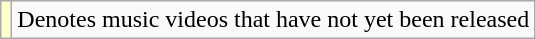<table class="wikitable">
<tr>
<td style="background:#ffc;"></td>
<td>Denotes music videos that have not yet been released</td>
</tr>
</table>
